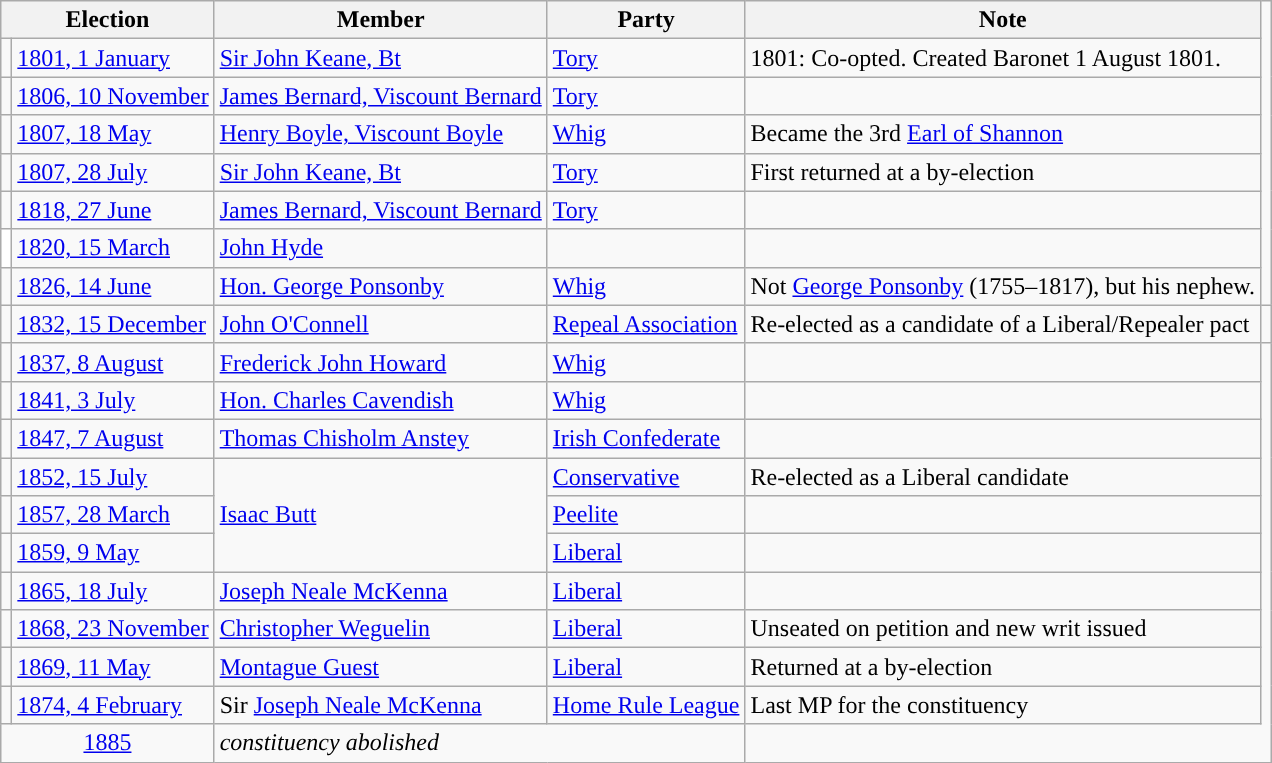<table class="wikitable">
<tr>
<th colspan="2">Election</th>
<th>Member</th>
<th>Party</th>
<th>Note</th>
</tr>
<tr>
<td style="color:inherit;background-color: "></td>
<td><a href='#'>1801, 1 January</a></td>
<td><a href='#'>Sir John Keane, Bt</a></td>
<td><a href='#'>Tory</a></td>
<td>1801: Co-opted. Created Baronet 1 August 1801.</td>
</tr>
<tr>
<td style="color:inherit;background-color: "></td>
<td><a href='#'>1806, 10 November</a></td>
<td><a href='#'>James Bernard, Viscount Bernard</a></td>
<td><a href='#'>Tory</a></td>
<td></td>
</tr>
<tr>
<td style="color:inherit;background-color: "></td>
<td><a href='#'>1807, 18 May</a></td>
<td><a href='#'>Henry Boyle, Viscount Boyle</a></td>
<td><a href='#'>Whig</a></td>
<td>Became the 3rd <a href='#'>Earl of Shannon</a></td>
</tr>
<tr>
<td style="color:inherit;background-color: "></td>
<td><a href='#'>1807, 28 July</a></td>
<td><a href='#'>Sir John Keane, Bt</a></td>
<td><a href='#'>Tory</a></td>
<td>First returned at a by-election</td>
</tr>
<tr>
<td style="color:inherit;background-color: "></td>
<td><a href='#'>1818, 27 June</a></td>
<td><a href='#'>James Bernard, Viscount Bernard</a></td>
<td><a href='#'>Tory</a></td>
<td></td>
</tr>
<tr>
<td style="color:inherit;background-color: white"></td>
<td><a href='#'>1820, 15 March</a></td>
<td><a href='#'>John Hyde</a></td>
<td></td>
<td></td>
</tr>
<tr>
<td style="color:inherit;background-color: "></td>
<td><a href='#'>1826, 14 June</a></td>
<td><a href='#'>Hon. George Ponsonby</a></td>
<td><a href='#'>Whig</a></td>
<td>Not <a href='#'>George Ponsonby</a> (1755–1817), but his nephew.</td>
</tr>
<tr>
<td style="color:inherit;background-color: "></td>
<td><a href='#'>1832, 15 December</a></td>
<td><a href='#'>John O'Connell</a></td>
<td><a href='#'>Repeal Association</a></td>
<td>Re-elected as a candidate of a Liberal/Repealer pact</td>
<td></td>
</tr>
<tr>
<td style="color:inherit;background-color: "></td>
<td><a href='#'>1837, 8 August</a></td>
<td><a href='#'>Frederick John Howard</a></td>
<td><a href='#'>Whig</a></td>
<td></td>
</tr>
<tr>
<td style="color:inherit;background-color: "></td>
<td><a href='#'>1841, 3 July</a></td>
<td><a href='#'>Hon. Charles Cavendish</a></td>
<td><a href='#'>Whig</a></td>
<td></td>
</tr>
<tr>
<td style="color:inherit;background-color: "></td>
<td><a href='#'>1847, 7 August</a></td>
<td><a href='#'>Thomas Chisholm Anstey</a></td>
<td><a href='#'>Irish Confederate</a></td>
<td></td>
</tr>
<tr>
<td style="color:inherit;background-color: "></td>
<td><a href='#'>1852, 15 July</a></td>
<td rowspan="3"><a href='#'>Isaac Butt</a></td>
<td><a href='#'>Conservative</a></td>
<td>Re-elected as a Liberal candidate</td>
</tr>
<tr>
<td style="color:inherit;background-color: "></td>
<td><a href='#'>1857, 28 March</a></td>
<td><a href='#'>Peelite</a></td>
<td></td>
</tr>
<tr>
<td style="color:inherit;background-color: "></td>
<td><a href='#'>1859, 9 May</a></td>
<td><a href='#'>Liberal</a></td>
<td></td>
</tr>
<tr>
<td style="color:inherit;background-color: "></td>
<td><a href='#'>1865, 18 July</a></td>
<td><a href='#'>Joseph Neale McKenna</a></td>
<td><a href='#'>Liberal</a></td>
<td></td>
</tr>
<tr>
<td style="color:inherit;background-color: "></td>
<td><a href='#'>1868, 23 November</a></td>
<td><a href='#'>Christopher Weguelin</a></td>
<td><a href='#'>Liberal</a></td>
<td>Unseated on petition and new writ issued</td>
</tr>
<tr>
<td style="color:inherit;background-color: "></td>
<td><a href='#'>1869, 11 May</a></td>
<td><a href='#'>Montague Guest</a></td>
<td><a href='#'>Liberal</a></td>
<td>Returned at a by-election</td>
</tr>
<tr>
<td style="color:inherit;background-color: "></td>
<td><a href='#'>1874, 4 February</a></td>
<td>Sir <a href='#'>Joseph Neale McKenna</a></td>
<td><a href='#'>Home Rule League</a></td>
<td>Last MP for the constituency</td>
</tr>
<tr>
<td colspan="2" align="center"><a href='#'>1885</a></td>
<td colspan="2"><em>constituency abolished</em></td>
</tr>
</table>
